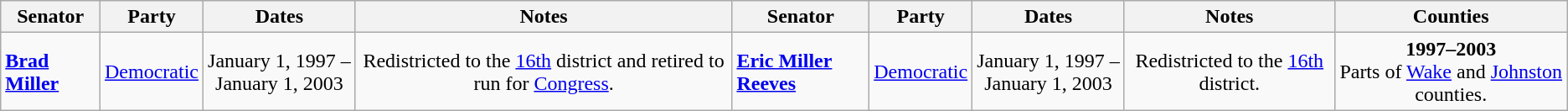<table class=wikitable style="text-align:center">
<tr>
<th>Senator</th>
<th>Party</th>
<th>Dates</th>
<th>Notes</th>
<th>Senator</th>
<th>Party</th>
<th>Dates</th>
<th>Notes</th>
<th>Counties</th>
</tr>
<tr style="height:3em">
<td align=left><strong><a href='#'>Brad Miller</a></strong></td>
<td><a href='#'>Democratic</a></td>
<td nowrap>January 1, 1997 – <br> January 1, 2003</td>
<td>Redistricted to the <a href='#'>16th</a> district and retired to run for <a href='#'>Congress</a>.</td>
<td align=left><strong><a href='#'>Eric Miller Reeves</a></strong></td>
<td><a href='#'>Democratic</a></td>
<td nowrap>January 1, 1997 – <br> January 1, 2003</td>
<td>Redistricted to the <a href='#'>16th</a> district.</td>
<td><strong>1997–2003</strong><br> Parts of <a href='#'>Wake</a> and <a href='#'>Johnston</a> counties.</td>
</tr>
</table>
